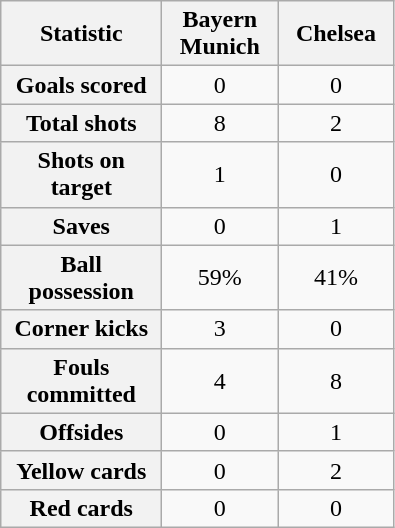<table class="wikitable plainrowheaders" style="text-align:center">
<tr>
<th scope="col" style="width:100px">Statistic</th>
<th scope="col" style="width:70px">Bayern Munich</th>
<th scope="col" style="width:70px">Chelsea</th>
</tr>
<tr>
<th scope=row>Goals scored</th>
<td>0</td>
<td>0</td>
</tr>
<tr>
<th scope=row>Total shots</th>
<td>8</td>
<td>2</td>
</tr>
<tr>
<th scope=row>Shots on target</th>
<td>1</td>
<td>0</td>
</tr>
<tr>
<th scope=row>Saves</th>
<td>0</td>
<td>1</td>
</tr>
<tr>
<th scope=row>Ball possession</th>
<td>59%</td>
<td>41%</td>
</tr>
<tr>
<th scope=row>Corner kicks</th>
<td>3</td>
<td>0</td>
</tr>
<tr>
<th scope=row>Fouls committed</th>
<td>4</td>
<td>8</td>
</tr>
<tr>
<th scope=row>Offsides</th>
<td>0</td>
<td>1</td>
</tr>
<tr>
<th scope=row>Yellow cards</th>
<td>0</td>
<td>2</td>
</tr>
<tr>
<th scope=row>Red cards</th>
<td>0</td>
<td>0</td>
</tr>
</table>
